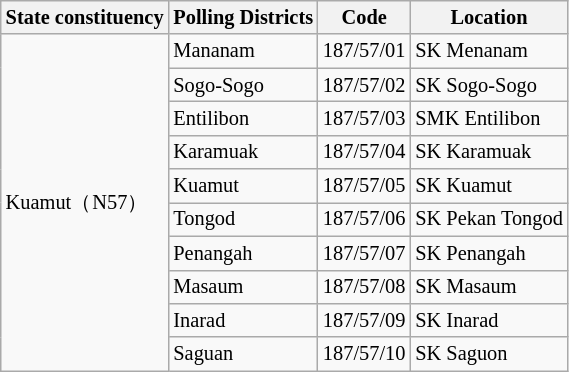<table class="wikitable sortable mw-collapsible" style="white-space:nowrap;font-size:85%">
<tr>
<th>State constituency</th>
<th>Polling Districts</th>
<th>Code</th>
<th>Location</th>
</tr>
<tr>
<td rowspan="10">Kuamut（N57）</td>
<td>Mananam</td>
<td>187/57/01</td>
<td>SK Menanam</td>
</tr>
<tr>
<td>Sogo-Sogo</td>
<td>187/57/02</td>
<td>SK Sogo-Sogo</td>
</tr>
<tr>
<td>Entilibon</td>
<td>187/57/03</td>
<td>SMK Entilibon</td>
</tr>
<tr>
<td>Karamuak</td>
<td>187/57/04</td>
<td>SK Karamuak</td>
</tr>
<tr>
<td>Kuamut</td>
<td>187/57/05</td>
<td>SK Kuamut</td>
</tr>
<tr>
<td>Tongod</td>
<td>187/57/06</td>
<td>SK Pekan Tongod</td>
</tr>
<tr>
<td>Penangah</td>
<td>187/57/07</td>
<td>SK Penangah</td>
</tr>
<tr>
<td>Masaum</td>
<td>187/57/08</td>
<td>SK Masaum</td>
</tr>
<tr>
<td>Inarad</td>
<td>187/57/09</td>
<td>SK Inarad</td>
</tr>
<tr>
<td>Saguan</td>
<td>187/57/10</td>
<td>SK Saguon</td>
</tr>
</table>
